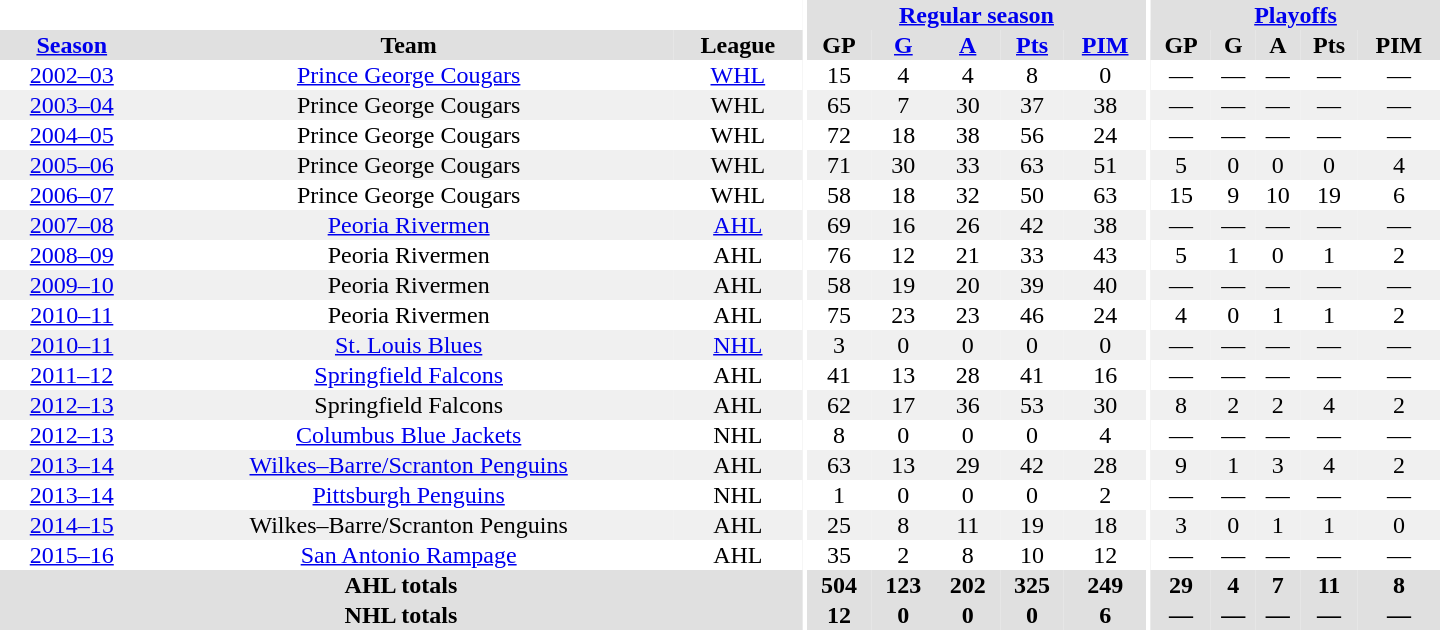<table border="0" cellpadding="1" cellspacing="0" style="text-align:center; width:60em">
<tr bgcolor="#e0e0e0">
<th colspan="3" bgcolor="#ffffff"></th>
<th rowspan="99" bgcolor="#ffffff"></th>
<th colspan="5"><a href='#'>Regular season</a></th>
<th rowspan="99" bgcolor="#ffffff"></th>
<th colspan="5"><a href='#'>Playoffs</a></th>
</tr>
<tr bgcolor="#e0e0e0">
<th><a href='#'>Season</a></th>
<th>Team</th>
<th>League</th>
<th>GP</th>
<th><a href='#'>G</a></th>
<th><a href='#'>A</a></th>
<th><a href='#'>Pts</a></th>
<th><a href='#'>PIM</a></th>
<th>GP</th>
<th>G</th>
<th>A</th>
<th>Pts</th>
<th>PIM</th>
</tr>
<tr>
<td><a href='#'>2002–03</a></td>
<td><a href='#'>Prince George Cougars</a></td>
<td><a href='#'>WHL</a></td>
<td>15</td>
<td>4</td>
<td>4</td>
<td>8</td>
<td>0</td>
<td>—</td>
<td>—</td>
<td>—</td>
<td>—</td>
<td>—</td>
</tr>
<tr bgcolor="#f0f0f0">
<td><a href='#'>2003–04</a></td>
<td>Prince George Cougars</td>
<td>WHL</td>
<td>65</td>
<td>7</td>
<td>30</td>
<td>37</td>
<td>38</td>
<td>—</td>
<td>—</td>
<td>—</td>
<td>—</td>
<td>—</td>
</tr>
<tr>
<td><a href='#'>2004–05</a></td>
<td>Prince George Cougars</td>
<td>WHL</td>
<td>72</td>
<td>18</td>
<td>38</td>
<td>56</td>
<td>24</td>
<td>—</td>
<td>—</td>
<td>—</td>
<td>—</td>
<td>—</td>
</tr>
<tr bgcolor="#f0f0f0">
<td><a href='#'>2005–06</a></td>
<td>Prince George Cougars</td>
<td>WHL</td>
<td>71</td>
<td>30</td>
<td>33</td>
<td>63</td>
<td>51</td>
<td>5</td>
<td>0</td>
<td>0</td>
<td>0</td>
<td>4</td>
</tr>
<tr>
<td><a href='#'>2006–07</a></td>
<td>Prince George Cougars</td>
<td>WHL</td>
<td>58</td>
<td>18</td>
<td>32</td>
<td>50</td>
<td>63</td>
<td>15</td>
<td>9</td>
<td>10</td>
<td>19</td>
<td>6</td>
</tr>
<tr bgcolor="#f0f0f0">
<td><a href='#'>2007–08</a></td>
<td><a href='#'>Peoria Rivermen</a></td>
<td><a href='#'>AHL</a></td>
<td>69</td>
<td>16</td>
<td>26</td>
<td>42</td>
<td>38</td>
<td>—</td>
<td>—</td>
<td>—</td>
<td>—</td>
<td>—</td>
</tr>
<tr>
<td><a href='#'>2008–09</a></td>
<td>Peoria Rivermen</td>
<td>AHL</td>
<td>76</td>
<td>12</td>
<td>21</td>
<td>33</td>
<td>43</td>
<td>5</td>
<td>1</td>
<td>0</td>
<td>1</td>
<td>2</td>
</tr>
<tr bgcolor="#f0f0f0">
<td><a href='#'>2009–10</a></td>
<td>Peoria Rivermen</td>
<td>AHL</td>
<td>58</td>
<td>19</td>
<td>20</td>
<td>39</td>
<td>40</td>
<td>—</td>
<td>—</td>
<td>—</td>
<td>—</td>
<td>—</td>
</tr>
<tr>
<td><a href='#'>2010–11</a></td>
<td>Peoria Rivermen</td>
<td>AHL</td>
<td>75</td>
<td>23</td>
<td>23</td>
<td>46</td>
<td>24</td>
<td>4</td>
<td>0</td>
<td>1</td>
<td>1</td>
<td>2</td>
</tr>
<tr bgcolor="#f0f0f0">
<td><a href='#'>2010–11</a></td>
<td><a href='#'>St. Louis Blues</a></td>
<td><a href='#'>NHL</a></td>
<td>3</td>
<td>0</td>
<td>0</td>
<td>0</td>
<td>0</td>
<td>—</td>
<td>—</td>
<td>—</td>
<td>—</td>
<td>—</td>
</tr>
<tr>
<td><a href='#'>2011–12</a></td>
<td><a href='#'>Springfield Falcons</a></td>
<td>AHL</td>
<td>41</td>
<td>13</td>
<td>28</td>
<td>41</td>
<td>16</td>
<td>—</td>
<td>—</td>
<td>—</td>
<td>—</td>
<td>—</td>
</tr>
<tr bgcolor="#f0f0f0">
<td><a href='#'>2012–13</a></td>
<td>Springfield Falcons</td>
<td>AHL</td>
<td>62</td>
<td>17</td>
<td>36</td>
<td>53</td>
<td>30</td>
<td>8</td>
<td>2</td>
<td>2</td>
<td>4</td>
<td>2</td>
</tr>
<tr>
<td><a href='#'>2012–13</a></td>
<td><a href='#'>Columbus Blue Jackets</a></td>
<td>NHL</td>
<td>8</td>
<td>0</td>
<td>0</td>
<td>0</td>
<td>4</td>
<td>—</td>
<td>—</td>
<td>—</td>
<td>—</td>
<td>—</td>
</tr>
<tr bgcolor="#f0f0f0">
<td><a href='#'>2013–14</a></td>
<td><a href='#'>Wilkes–Barre/Scranton Penguins</a></td>
<td>AHL</td>
<td>63</td>
<td>13</td>
<td>29</td>
<td>42</td>
<td>28</td>
<td>9</td>
<td>1</td>
<td>3</td>
<td>4</td>
<td>2</td>
</tr>
<tr>
<td><a href='#'>2013–14</a></td>
<td><a href='#'>Pittsburgh Penguins</a></td>
<td>NHL</td>
<td>1</td>
<td>0</td>
<td>0</td>
<td>0</td>
<td>2</td>
<td>—</td>
<td>—</td>
<td>—</td>
<td>—</td>
<td>—</td>
</tr>
<tr bgcolor="#f0f0f0">
<td><a href='#'>2014–15</a></td>
<td>Wilkes–Barre/Scranton Penguins</td>
<td>AHL</td>
<td>25</td>
<td>8</td>
<td>11</td>
<td>19</td>
<td>18</td>
<td>3</td>
<td>0</td>
<td>1</td>
<td>1</td>
<td>0</td>
</tr>
<tr>
<td><a href='#'>2015–16</a></td>
<td><a href='#'>San Antonio Rampage</a></td>
<td>AHL</td>
<td>35</td>
<td>2</td>
<td>8</td>
<td>10</td>
<td>12</td>
<td>—</td>
<td>—</td>
<td>—</td>
<td>—</td>
<td>—</td>
</tr>
<tr bgcolor="#e0e0e0">
<th colspan="3">AHL totals</th>
<th>504</th>
<th>123</th>
<th>202</th>
<th>325</th>
<th>249</th>
<th>29</th>
<th>4</th>
<th>7</th>
<th>11</th>
<th>8</th>
</tr>
<tr bgcolor="#e0e0e0">
<th colspan="3">NHL totals</th>
<th>12</th>
<th>0</th>
<th>0</th>
<th>0</th>
<th>6</th>
<th>—</th>
<th>—</th>
<th>—</th>
<th>—</th>
<th>—</th>
</tr>
</table>
